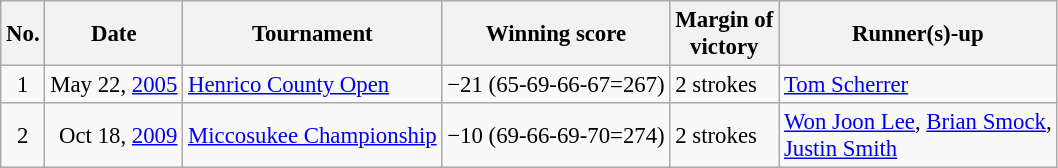<table class="wikitable" style="font-size:95%;">
<tr>
<th>No.</th>
<th>Date</th>
<th>Tournament</th>
<th>Winning score</th>
<th>Margin of<br>victory</th>
<th>Runner(s)-up</th>
</tr>
<tr>
<td align=center>1</td>
<td align=right>May 22, <a href='#'>2005</a></td>
<td><a href='#'>Henrico County Open</a></td>
<td>−21 (65-69-66-67=267)</td>
<td>2 strokes</td>
<td> <a href='#'>Tom Scherrer</a></td>
</tr>
<tr>
<td align=center>2</td>
<td align=right>Oct 18, <a href='#'>2009</a></td>
<td><a href='#'>Miccosukee Championship</a></td>
<td>−10 (69-66-69-70=274)</td>
<td>2 strokes</td>
<td> <a href='#'>Won Joon Lee</a>,  <a href='#'>Brian Smock</a>,<br> <a href='#'>Justin Smith</a></td>
</tr>
</table>
